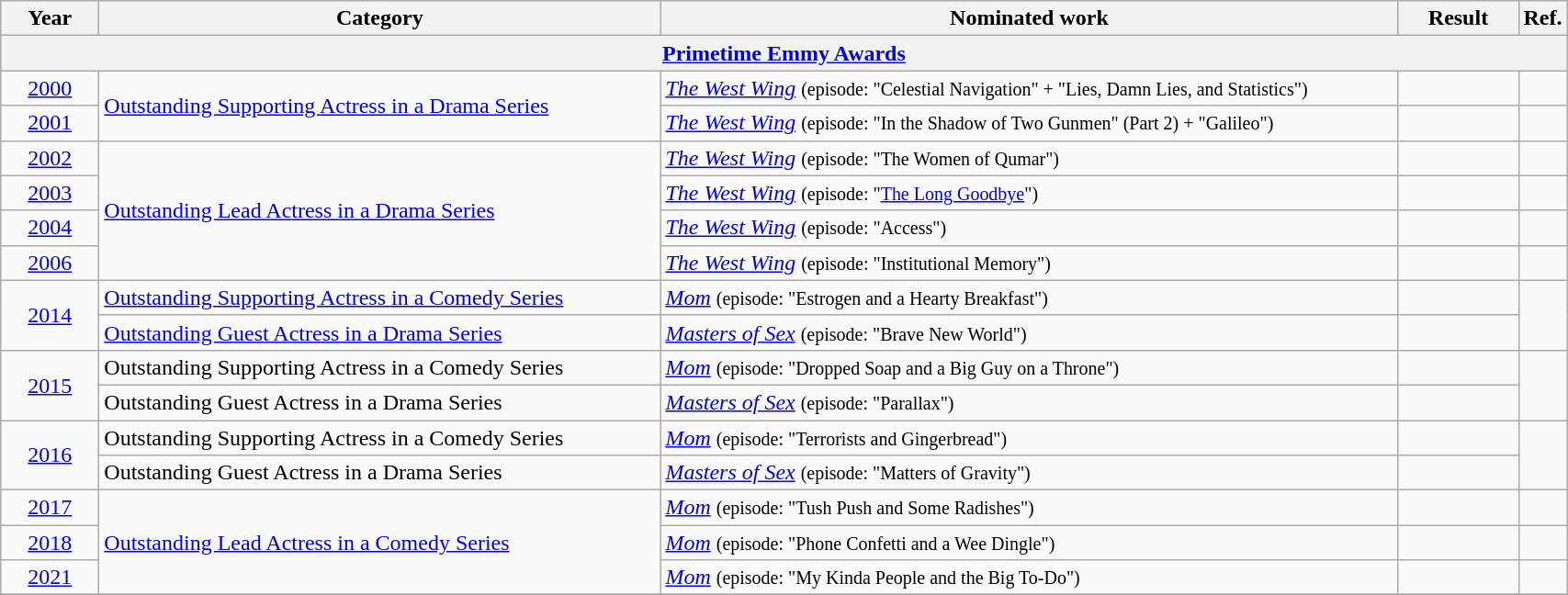<table class=wikitable>
<tr>
<th scope="col" style="width:4em;">Year</th>
<th scope="col" style="width:25em;">Category</th>
<th scope="col" style="width:33em;">Nominated work</th>
<th scope="col" style="width:5em;">Result</th>
<th>Ref.</th>
</tr>
<tr>
<th colspan=5><a href='#'>Primetime Emmy Awards</a></th>
</tr>
<tr>
<td style="text-align:center;"><a href='#'>2000</a></td>
<td rowspan=2><a href='#'>Outstanding Supporting Actress in a Drama Series</a></td>
<td><em><a href='#'>The West Wing</a></em> <small> (episode: "Celestial Navigation" + "Lies, Damn Lies, and Statistics") </small></td>
<td></td>
<td style="text-align:center;"></td>
</tr>
<tr>
<td style="text-align:center;"><a href='#'>2001</a></td>
<td><em><a href='#'>The West Wing</a></em> <small> (episode: "In the Shadow of Two Gunmen" (Part 2) + "Galileo") </small></td>
<td></td>
<td style="text-align:center;"></td>
</tr>
<tr>
<td style="text-align:center;"><a href='#'>2002</a></td>
<td rowspan=4><a href='#'>Outstanding Lead Actress in a Drama Series</a></td>
<td><em><a href='#'>The West Wing</a></em> <small> (episode: "The Women of Qumar") </small></td>
<td></td>
<td style="text-align:center;"></td>
</tr>
<tr>
<td style="text-align:center;"><a href='#'>2003</a></td>
<td><em><a href='#'>The West Wing</a></em> <small> (episode: "<a href='#'>The Long Goodbye</a>") </small></td>
<td></td>
<td style="text-align:center;"></td>
</tr>
<tr>
<td style="text-align:center;"><a href='#'>2004</a></td>
<td><em><a href='#'>The West Wing</a></em> <small> (episode: "Access") </small></td>
<td></td>
<td style="text-align:center;"></td>
</tr>
<tr>
<td style="text-align:center;"><a href='#'>2006</a></td>
<td><em><a href='#'>The West Wing</a></em> <small> (episode: "Institutional Memory") </small></td>
<td></td>
<td style="text-align:center;"></td>
</tr>
<tr>
<td style="text-align:center;", rowspan="2"><a href='#'>2014</a></td>
<td><a href='#'>Outstanding Supporting Actress in a Comedy Series</a></td>
<td><em><a href='#'>Mom</a></em> <small> (episode: "Estrogen and a Hearty Breakfast") </small></td>
<td></td>
<td style="text-align:center;", rowspan=2></td>
</tr>
<tr>
<td><a href='#'>Outstanding Guest Actress in a Drama Series</a></td>
<td><em><a href='#'>Masters of Sex</a></em> <small> (episode: "Brave New World") </small></td>
<td></td>
</tr>
<tr>
<td style="text-align:center;", rowspan="2"><a href='#'>2015</a></td>
<td Primetime Emmy Award for Outstanding Supporting Actress in a Comedy Series>Outstanding Supporting Actress in a Comedy Series</td>
<td><em><a href='#'>Mom</a></em> <small> (episode: "Dropped Soap and a Big Guy on a Throne") </small></td>
<td></td>
<td style="text-align:center;", rowspan=2></td>
</tr>
<tr>
<td Primetime Emmy Award for Outstanding Guest Actress in a Drama Series>Outstanding Guest Actress in a Drama Series</td>
<td><em><a href='#'>Masters of Sex</a></em> <small> (episode: "Parallax") </small></td>
<td></td>
</tr>
<tr>
<td style="text-align:center;", rowspan="2"><a href='#'>2016</a></td>
<td Primetime Emmy Award for Outstanding Supporting Actress in a Comedy Series>Outstanding Supporting Actress in a Comedy Series</td>
<td><em><a href='#'>Mom</a></em> <small> (episode: "Terrorists and Gingerbread") </small></td>
<td></td>
<td style="text-align:center;", rowspan=2></td>
</tr>
<tr>
<td Primetime Emmy Award for Outstanding Guest Actress in a Drama Series>Outstanding Guest Actress in a Drama Series</td>
<td><em><a href='#'>Masters of Sex</a></em> <small> (episode: "Matters of Gravity") </small></td>
<td></td>
</tr>
<tr>
<td style="text-align:center;"><a href='#'>2017</a></td>
<td rowspan=3><a href='#'>Outstanding Lead Actress in a Comedy Series</a></td>
<td><em><a href='#'>Mom</a></em> <small> (episode: "Tush Push and Some Radishes") </small></td>
<td></td>
<td style="text-align:center;"></td>
</tr>
<tr>
<td style="text-align:center;"><a href='#'>2018</a></td>
<td><em><a href='#'>Mom</a></em> <small> (episode: "Phone Confetti and a Wee Dingle") </small></td>
<td></td>
<td style="text-align:center;"></td>
</tr>
<tr>
<td style="text-align:center;"><a href='#'>2021</a></td>
<td><em><a href='#'>Mom</a></em> <small> (episode: "My Kinda People and the Big To-Do") </small></td>
<td></td>
<td style="text-align:center;"></td>
</tr>
<tr>
</tr>
</table>
